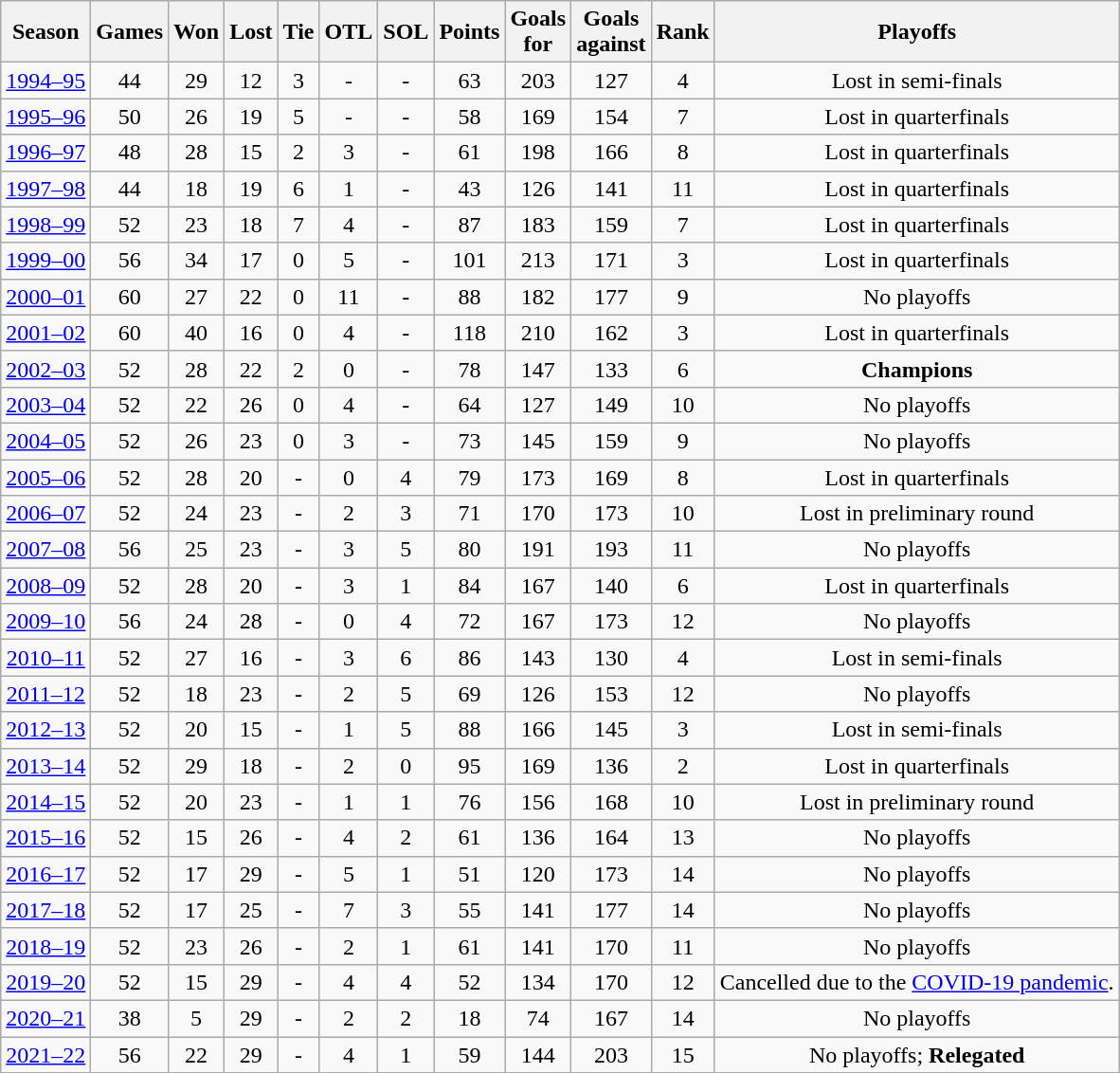<table class="wikitable" style="text-align:center">
<tr>
<th>Season</th>
<th>Games</th>
<th>Won</th>
<th>Lost</th>
<th>Tie</th>
<th>OTL</th>
<th>SOL</th>
<th>Points</th>
<th>Goals<br>for</th>
<th>Goals<br>against</th>
<th>Rank</th>
<th>Playoffs</th>
</tr>
<tr>
<td><a href='#'>1994–95</a></td>
<td>44</td>
<td>29</td>
<td>12</td>
<td>3</td>
<td>-</td>
<td>-</td>
<td>63</td>
<td>203</td>
<td>127</td>
<td>4</td>
<td>Lost in semi-finals</td>
</tr>
<tr>
<td><a href='#'>1995–96</a></td>
<td>50</td>
<td>26</td>
<td>19</td>
<td>5</td>
<td>-</td>
<td>-</td>
<td>58</td>
<td>169</td>
<td>154</td>
<td>7</td>
<td>Lost in quarterfinals</td>
</tr>
<tr>
<td><a href='#'>1996–97</a></td>
<td>48</td>
<td>28</td>
<td>15</td>
<td>2</td>
<td>3</td>
<td>-</td>
<td>61</td>
<td>198</td>
<td>166</td>
<td>8</td>
<td>Lost in quarterfinals</td>
</tr>
<tr>
<td><a href='#'>1997–98</a></td>
<td>44</td>
<td>18</td>
<td>19</td>
<td>6</td>
<td>1</td>
<td>-</td>
<td>43</td>
<td>126</td>
<td>141</td>
<td>11</td>
<td>Lost in quarterfinals</td>
</tr>
<tr>
<td><a href='#'>1998–99</a></td>
<td>52</td>
<td>23</td>
<td>18</td>
<td>7</td>
<td>4</td>
<td>-</td>
<td>87</td>
<td>183</td>
<td>159</td>
<td>7</td>
<td>Lost in quarterfinals</td>
</tr>
<tr>
<td><a href='#'>1999–00</a></td>
<td>56</td>
<td>34</td>
<td>17</td>
<td>0</td>
<td>5</td>
<td>-</td>
<td>101</td>
<td>213</td>
<td>171</td>
<td>3</td>
<td>Lost in quarterfinals</td>
</tr>
<tr>
<td><a href='#'>2000–01</a></td>
<td>60</td>
<td>27</td>
<td>22</td>
<td>0</td>
<td>11</td>
<td>-</td>
<td>88</td>
<td>182</td>
<td>177</td>
<td>9</td>
<td>No playoffs</td>
</tr>
<tr>
<td><a href='#'>2001–02</a></td>
<td>60</td>
<td>40</td>
<td>16</td>
<td>0</td>
<td>4</td>
<td>-</td>
<td>118</td>
<td>210</td>
<td>162</td>
<td>3</td>
<td>Lost in quarterfinals</td>
</tr>
<tr>
<td><a href='#'>2002–03</a></td>
<td>52</td>
<td>28</td>
<td>22</td>
<td>2</td>
<td>0</td>
<td>-</td>
<td>78</td>
<td>147</td>
<td>133</td>
<td>6</td>
<td><strong>Champions</strong></td>
</tr>
<tr>
<td><a href='#'>2003–04</a></td>
<td>52</td>
<td>22</td>
<td>26</td>
<td>0</td>
<td>4</td>
<td>-</td>
<td>64</td>
<td>127</td>
<td>149</td>
<td>10</td>
<td>No playoffs</td>
</tr>
<tr>
<td><a href='#'>2004–05</a></td>
<td>52</td>
<td>26</td>
<td>23</td>
<td>0</td>
<td>3</td>
<td>-</td>
<td>73</td>
<td>145</td>
<td>159</td>
<td>9</td>
<td>No playoffs</td>
</tr>
<tr>
<td><a href='#'>2005–06</a></td>
<td>52</td>
<td>28</td>
<td>20</td>
<td>-</td>
<td>0</td>
<td>4</td>
<td>79</td>
<td>173</td>
<td>169</td>
<td>8</td>
<td>Lost in quarterfinals</td>
</tr>
<tr>
<td><a href='#'>2006–07</a></td>
<td>52</td>
<td>24</td>
<td>23</td>
<td>-</td>
<td>2</td>
<td>3</td>
<td>71</td>
<td>170</td>
<td>173</td>
<td>10</td>
<td>Lost in preliminary round</td>
</tr>
<tr>
<td><a href='#'>2007–08</a></td>
<td>56</td>
<td>25</td>
<td>23</td>
<td>-</td>
<td>3</td>
<td>5</td>
<td>80</td>
<td>191</td>
<td>193</td>
<td>11</td>
<td>No playoffs</td>
</tr>
<tr>
<td><a href='#'>2008–09</a></td>
<td>52</td>
<td>28</td>
<td>20</td>
<td>-</td>
<td>3</td>
<td>1</td>
<td>84</td>
<td>167</td>
<td>140</td>
<td>6</td>
<td>Lost in quarterfinals</td>
</tr>
<tr>
<td><a href='#'>2009–10</a></td>
<td>56</td>
<td>24</td>
<td>28</td>
<td>-</td>
<td>0</td>
<td>4</td>
<td>72</td>
<td>167</td>
<td>173</td>
<td>12</td>
<td>No playoffs</td>
</tr>
<tr>
<td><a href='#'>2010–11</a></td>
<td>52</td>
<td>27</td>
<td>16</td>
<td>-</td>
<td>3</td>
<td>6</td>
<td>86</td>
<td>143</td>
<td>130</td>
<td>4</td>
<td>Lost in semi-finals</td>
</tr>
<tr>
<td><a href='#'>2011–12</a></td>
<td>52</td>
<td>18</td>
<td>23</td>
<td>-</td>
<td>2</td>
<td>5</td>
<td>69</td>
<td>126</td>
<td>153</td>
<td>12</td>
<td>No playoffs</td>
</tr>
<tr>
<td><a href='#'>2012–13</a></td>
<td>52</td>
<td>20</td>
<td>15</td>
<td>-</td>
<td>1</td>
<td>5</td>
<td>88</td>
<td>166</td>
<td>145</td>
<td>3</td>
<td>Lost in semi-finals</td>
</tr>
<tr>
<td><a href='#'>2013–14</a></td>
<td>52</td>
<td>29</td>
<td>18</td>
<td>-</td>
<td>2</td>
<td>0</td>
<td>95</td>
<td>169</td>
<td>136</td>
<td>2</td>
<td>Lost in quarterfinals</td>
</tr>
<tr>
<td><a href='#'>2014–15</a></td>
<td>52</td>
<td>20</td>
<td>23</td>
<td>-</td>
<td>1</td>
<td>1</td>
<td>76</td>
<td>156</td>
<td>168</td>
<td>10</td>
<td>Lost in preliminary round</td>
</tr>
<tr>
<td><a href='#'>2015–16</a></td>
<td>52</td>
<td>15</td>
<td>26</td>
<td>-</td>
<td>4</td>
<td>2</td>
<td>61</td>
<td>136</td>
<td>164</td>
<td>13</td>
<td>No playoffs</td>
</tr>
<tr>
<td><a href='#'>2016–17</a></td>
<td>52</td>
<td>17</td>
<td>29</td>
<td>-</td>
<td>5</td>
<td>1</td>
<td>51</td>
<td>120</td>
<td>173</td>
<td>14</td>
<td>No playoffs</td>
</tr>
<tr>
<td><a href='#'>2017–18</a></td>
<td>52</td>
<td>17</td>
<td>25</td>
<td>-</td>
<td>7</td>
<td>3</td>
<td>55</td>
<td>141</td>
<td>177</td>
<td>14</td>
<td>No playoffs</td>
</tr>
<tr>
<td><a href='#'>2018–19</a></td>
<td>52</td>
<td>23</td>
<td>26</td>
<td>-</td>
<td>2</td>
<td>1</td>
<td>61</td>
<td>141</td>
<td>170</td>
<td>11</td>
<td>No playoffs</td>
</tr>
<tr>
<td><a href='#'>2019–20</a></td>
<td>52</td>
<td>15</td>
<td>29</td>
<td>-</td>
<td>4</td>
<td>4</td>
<td>52</td>
<td>134</td>
<td>170</td>
<td>12</td>
<td>Cancelled due to the <a href='#'>COVID-19 pandemic</a>.</td>
</tr>
<tr>
<td><a href='#'>2020–21</a></td>
<td>38</td>
<td>5</td>
<td>29</td>
<td>-</td>
<td>2</td>
<td>2</td>
<td>18</td>
<td>74</td>
<td>167</td>
<td>14</td>
<td>No playoffs</td>
</tr>
<tr>
<td><a href='#'>2021–22</a></td>
<td>56</td>
<td>22</td>
<td>29</td>
<td>-</td>
<td>4</td>
<td>1</td>
<td>59</td>
<td>144</td>
<td>203</td>
<td>15</td>
<td>No playoffs; <strong>Relegated</strong></td>
</tr>
</table>
